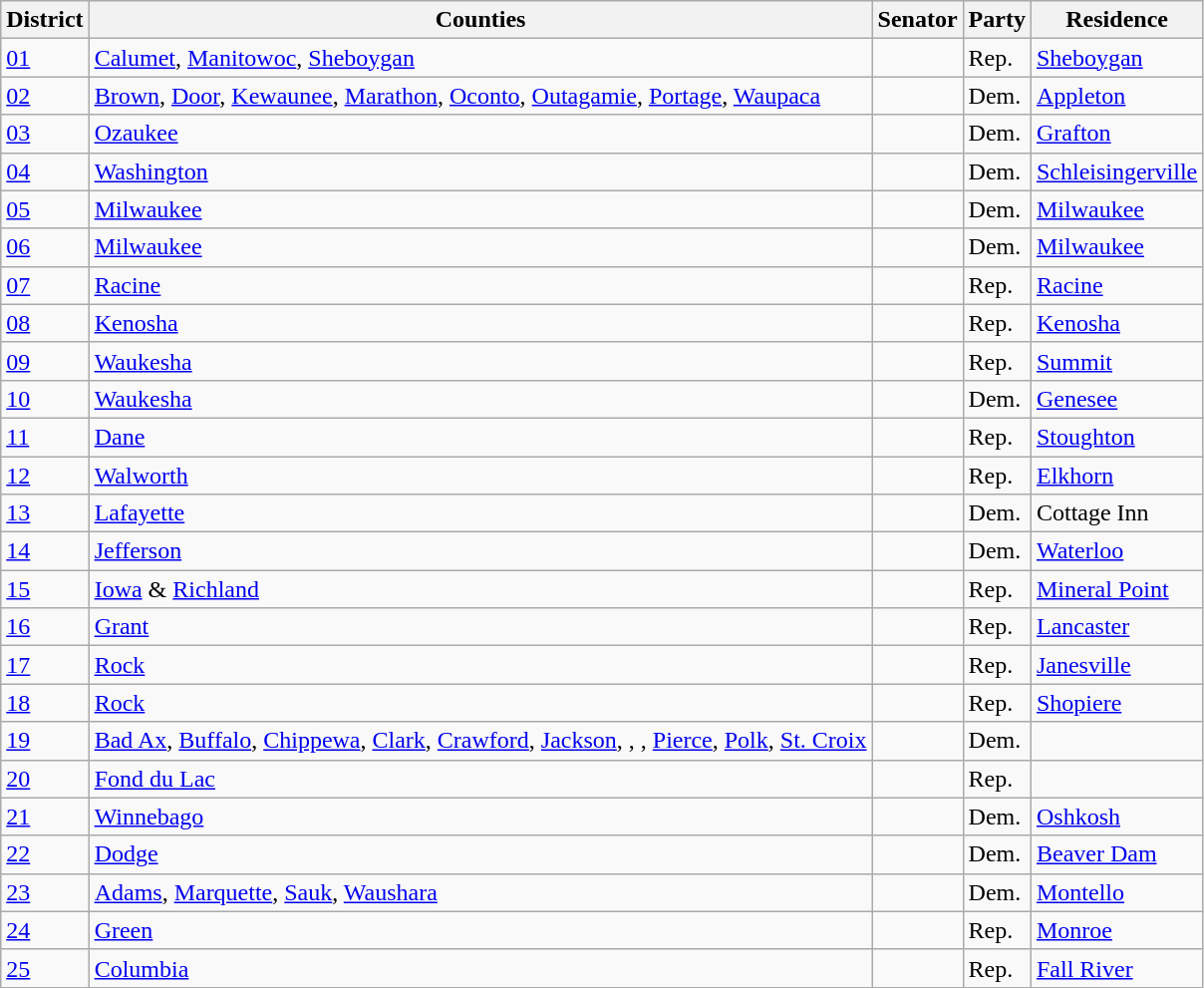<table class="wikitable sortable">
<tr>
<th>District</th>
<th>Counties</th>
<th>Senator</th>
<th>Party</th>
<th>Residence</th>
</tr>
<tr>
<td><a href='#'>01</a></td>
<td><a href='#'>Calumet</a>, <a href='#'>Manitowoc</a>, <a href='#'>Sheboygan</a></td>
<td></td>
<td>Rep.</td>
<td><a href='#'>Sheboygan</a></td>
</tr>
<tr>
<td><a href='#'>02</a></td>
<td><a href='#'>Brown</a>, <a href='#'>Door</a>, <a href='#'>Kewaunee</a>, <a href='#'>Marathon</a>, <a href='#'>Oconto</a>, <a href='#'>Outagamie</a>, <a href='#'>Portage</a>, <a href='#'>Waupaca</a></td>
<td></td>
<td>Dem.</td>
<td><a href='#'>Appleton</a></td>
</tr>
<tr>
<td><a href='#'>03</a></td>
<td><a href='#'>Ozaukee</a></td>
<td></td>
<td>Dem.</td>
<td><a href='#'>Grafton</a></td>
</tr>
<tr>
<td><a href='#'>04</a></td>
<td><a href='#'>Washington</a></td>
<td></td>
<td>Dem.</td>
<td><a href='#'>Schleisingerville</a></td>
</tr>
<tr>
<td><a href='#'>05</a></td>
<td><a href='#'>Milwaukee</a> </td>
<td></td>
<td>Dem.</td>
<td><a href='#'>Milwaukee</a></td>
</tr>
<tr>
<td><a href='#'>06</a></td>
<td><a href='#'>Milwaukee</a> </td>
<td></td>
<td>Dem.</td>
<td><a href='#'>Milwaukee</a></td>
</tr>
<tr>
<td><a href='#'>07</a></td>
<td><a href='#'>Racine</a></td>
<td></td>
<td>Rep.</td>
<td><a href='#'>Racine</a></td>
</tr>
<tr>
<td><a href='#'>08</a></td>
<td><a href='#'>Kenosha</a></td>
<td></td>
<td>Rep.</td>
<td><a href='#'>Kenosha</a></td>
</tr>
<tr>
<td><a href='#'>09</a></td>
<td><a href='#'>Waukesha</a> </td>
<td></td>
<td>Rep.</td>
<td><a href='#'>Summit</a></td>
</tr>
<tr>
<td><a href='#'>10</a></td>
<td><a href='#'>Waukesha</a> </td>
<td></td>
<td>Dem.</td>
<td><a href='#'>Genesee</a></td>
</tr>
<tr>
<td><a href='#'>11</a></td>
<td><a href='#'>Dane</a></td>
<td></td>
<td>Rep.</td>
<td><a href='#'>Stoughton</a></td>
</tr>
<tr>
<td><a href='#'>12</a></td>
<td><a href='#'>Walworth</a></td>
<td></td>
<td>Rep.</td>
<td><a href='#'>Elkhorn</a></td>
</tr>
<tr>
<td><a href='#'>13</a></td>
<td><a href='#'>Lafayette</a></td>
<td></td>
<td>Dem.</td>
<td>Cottage Inn</td>
</tr>
<tr>
<td><a href='#'>14</a></td>
<td><a href='#'>Jefferson</a></td>
<td></td>
<td>Dem.</td>
<td><a href='#'>Waterloo</a></td>
</tr>
<tr>
<td><a href='#'>15</a></td>
<td><a href='#'>Iowa</a> & <a href='#'>Richland</a></td>
<td></td>
<td>Rep.</td>
<td><a href='#'>Mineral Point</a></td>
</tr>
<tr>
<td><a href='#'>16</a></td>
<td><a href='#'>Grant</a></td>
<td></td>
<td>Rep.</td>
<td><a href='#'>Lancaster</a></td>
</tr>
<tr>
<td><a href='#'>17</a></td>
<td><a href='#'>Rock</a> </td>
<td></td>
<td>Rep.</td>
<td><a href='#'>Janesville</a></td>
</tr>
<tr>
<td><a href='#'>18</a></td>
<td><a href='#'>Rock</a> </td>
<td></td>
<td>Rep.</td>
<td><a href='#'>Shopiere</a></td>
</tr>
<tr>
<td><a href='#'>19</a></td>
<td><a href='#'>Bad Ax</a>, <a href='#'>Buffalo</a>, <a href='#'>Chippewa</a>, <a href='#'>Clark</a>, <a href='#'>Crawford</a>, <a href='#'>Jackson</a>, , , <a href='#'>Pierce</a>, <a href='#'>Polk</a>, <a href='#'>St. Croix</a></td>
<td></td>
<td>Dem.</td>
<td></td>
</tr>
<tr>
<td><a href='#'>20</a></td>
<td><a href='#'>Fond du Lac</a></td>
<td></td>
<td>Rep.</td>
<td></td>
</tr>
<tr>
<td><a href='#'>21</a></td>
<td><a href='#'>Winnebago</a></td>
<td></td>
<td>Dem.</td>
<td><a href='#'>Oshkosh</a></td>
</tr>
<tr>
<td><a href='#'>22</a></td>
<td><a href='#'>Dodge</a></td>
<td></td>
<td>Dem.</td>
<td><a href='#'>Beaver Dam</a></td>
</tr>
<tr>
<td><a href='#'>23</a></td>
<td><a href='#'>Adams</a>, <a href='#'>Marquette</a>, <a href='#'>Sauk</a>, <a href='#'>Waushara</a></td>
<td></td>
<td>Dem.</td>
<td><a href='#'>Montello</a></td>
</tr>
<tr>
<td><a href='#'>24</a></td>
<td><a href='#'>Green</a></td>
<td></td>
<td>Rep.</td>
<td><a href='#'>Monroe</a></td>
</tr>
<tr>
<td><a href='#'>25</a></td>
<td><a href='#'>Columbia</a></td>
<td></td>
<td>Rep.</td>
<td><a href='#'>Fall River</a></td>
</tr>
</table>
